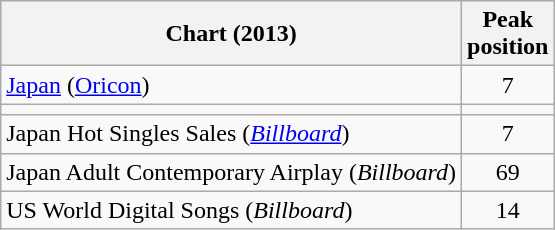<table class="wikitable sortable">
<tr>
<th>Chart (2013)</th>
<th>Peak<br>position</th>
</tr>
<tr>
<td><a href='#'>Japan</a> (<a href='#'>Oricon</a>)</td>
<td style="text-align:center;">7</td>
</tr>
<tr>
<td></td>
</tr>
<tr>
<td>Japan Hot Singles Sales (<em><a href='#'>Billboard</a></em>)</td>
<td style="text-align:center;">7</td>
</tr>
<tr>
<td>Japan Adult Contemporary Airplay (<em>Billboard</em>)</td>
<td style="text-align:center;">69</td>
</tr>
<tr>
<td>US World Digital Songs (<em>Billboard</em>)</td>
<td align="center">14</td>
</tr>
</table>
